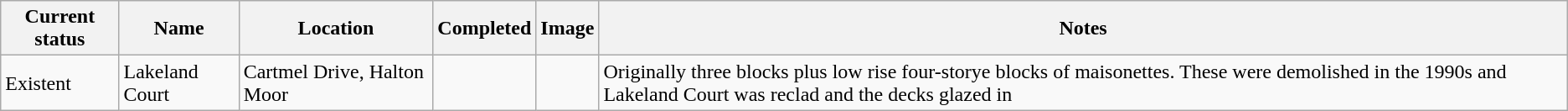<table class="wikitable sortable">
<tr>
<th>Current status</th>
<th>Name</th>
<th>Location</th>
<th>Completed</th>
<th class="unsortable">Image</th>
<th class="unsortable">Notes</th>
</tr>
<tr>
<td>Existent</td>
<td>Lakeland Court</td>
<td>Cartmel Drive, Halton Moor</td>
<td></td>
<td></td>
<td>Originally three blocks plus low rise four-storye blocks of maisonettes.  These were demolished in the 1990s and Lakeland Court was reclad and the decks glazed in</td>
</tr>
</table>
